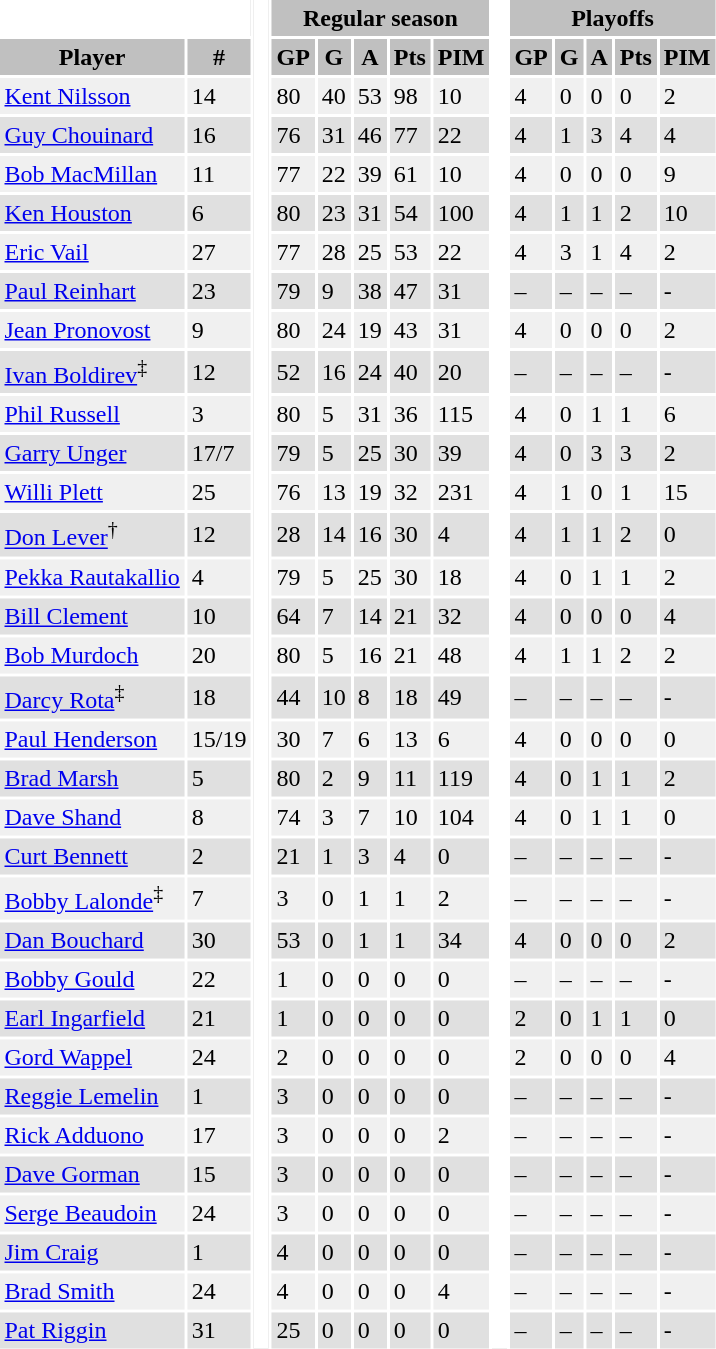<table BORDER="0" CELLPADDING="3" CELLSPACING="2" ID="Table1">
<tr ALIGN="center" bgcolor="#c0c0c0">
<th ALIGN="center" colspan="2" bgcolor="#ffffff"> </th>
<th ALIGN="center" rowspan="99" bgcolor="#ffffff"> </th>
<th ALIGN="center" colspan="5">Regular season</th>
<th ALIGN="center" rowspan="99" bgcolor="#ffffff"> </th>
<th ALIGN="center" colspan="5">Playoffs</th>
</tr>
<tr ALIGN="center" bgcolor="#c0c0c0">
<th ALIGN="center">Player</th>
<th ALIGN="center">#</th>
<th ALIGN="center">GP</th>
<th ALIGN="center">G</th>
<th ALIGN="center">A</th>
<th ALIGN="center">Pts</th>
<th ALIGN="center">PIM</th>
<th ALIGN="center">GP</th>
<th ALIGN="center">G</th>
<th ALIGN="center">A</th>
<th ALIGN="center">Pts</th>
<th ALIGN="center">PIM</th>
</tr>
<tr bgcolor="#f0f0f0">
<td><a href='#'>Kent Nilsson</a></td>
<td>14</td>
<td>80</td>
<td>40</td>
<td>53</td>
<td>98</td>
<td>10</td>
<td>4</td>
<td>0</td>
<td>0</td>
<td>0</td>
<td>2</td>
</tr>
<tr bgcolor="#e0e0e0">
<td><a href='#'>Guy Chouinard</a></td>
<td>16</td>
<td>76</td>
<td>31</td>
<td>46</td>
<td>77</td>
<td>22</td>
<td>4</td>
<td>1</td>
<td>3</td>
<td>4</td>
<td>4</td>
</tr>
<tr bgcolor="#f0f0f0">
<td><a href='#'>Bob MacMillan</a></td>
<td>11</td>
<td>77</td>
<td>22</td>
<td>39</td>
<td>61</td>
<td>10</td>
<td>4</td>
<td>0</td>
<td>0</td>
<td>0</td>
<td>9</td>
</tr>
<tr bgcolor="#e0e0e0">
<td><a href='#'>Ken Houston</a></td>
<td>6</td>
<td>80</td>
<td>23</td>
<td>31</td>
<td>54</td>
<td>100</td>
<td>4</td>
<td>1</td>
<td>1</td>
<td>2</td>
<td>10</td>
</tr>
<tr bgcolor="#f0f0f0">
<td><a href='#'>Eric Vail</a></td>
<td>27</td>
<td>77</td>
<td>28</td>
<td>25</td>
<td>53</td>
<td>22</td>
<td>4</td>
<td>3</td>
<td>1</td>
<td>4</td>
<td>2</td>
</tr>
<tr bgcolor="#e0e0e0">
<td><a href='#'>Paul Reinhart</a></td>
<td>23</td>
<td>79</td>
<td>9</td>
<td>38</td>
<td>47</td>
<td>31</td>
<td>–</td>
<td>–</td>
<td>–</td>
<td>–</td>
<td>-</td>
</tr>
<tr bgcolor="#f0f0f0">
<td><a href='#'>Jean Pronovost</a></td>
<td>9</td>
<td>80</td>
<td>24</td>
<td>19</td>
<td>43</td>
<td>31</td>
<td>4</td>
<td>0</td>
<td>0</td>
<td>0</td>
<td>2</td>
</tr>
<tr bgcolor="#e0e0e0">
<td><a href='#'>Ivan Boldirev</a><sup>‡</sup></td>
<td>12</td>
<td>52</td>
<td>16</td>
<td>24</td>
<td>40</td>
<td>20</td>
<td>–</td>
<td>–</td>
<td>–</td>
<td>–</td>
<td>-</td>
</tr>
<tr bgcolor="#f0f0f0">
<td><a href='#'>Phil Russell</a></td>
<td>3</td>
<td>80</td>
<td>5</td>
<td>31</td>
<td>36</td>
<td>115</td>
<td>4</td>
<td>0</td>
<td>1</td>
<td>1</td>
<td>6</td>
</tr>
<tr bgcolor="#e0e0e0">
<td><a href='#'>Garry Unger</a></td>
<td>17/7</td>
<td>79</td>
<td>5</td>
<td>25</td>
<td>30</td>
<td>39</td>
<td>4</td>
<td>0</td>
<td>3</td>
<td>3</td>
<td>2</td>
</tr>
<tr bgcolor="#f0f0f0">
<td><a href='#'>Willi Plett</a></td>
<td>25</td>
<td>76</td>
<td>13</td>
<td>19</td>
<td>32</td>
<td>231</td>
<td>4</td>
<td>1</td>
<td>0</td>
<td>1</td>
<td>15</td>
</tr>
<tr bgcolor="#e0e0e0">
<td><a href='#'>Don Lever</a><sup>†</sup></td>
<td>12</td>
<td>28</td>
<td>14</td>
<td>16</td>
<td>30</td>
<td>4</td>
<td>4</td>
<td>1</td>
<td>1</td>
<td>2</td>
<td>0</td>
</tr>
<tr bgcolor="#f0f0f0">
<td><a href='#'>Pekka Rautakallio</a></td>
<td>4</td>
<td>79</td>
<td>5</td>
<td>25</td>
<td>30</td>
<td>18</td>
<td>4</td>
<td>0</td>
<td>1</td>
<td>1</td>
<td>2</td>
</tr>
<tr bgcolor="#e0e0e0">
<td><a href='#'>Bill Clement</a></td>
<td>10</td>
<td>64</td>
<td>7</td>
<td>14</td>
<td>21</td>
<td>32</td>
<td>4</td>
<td>0</td>
<td>0</td>
<td>0</td>
<td>4</td>
</tr>
<tr bgcolor="#f0f0f0">
<td><a href='#'>Bob Murdoch</a></td>
<td>20</td>
<td>80</td>
<td>5</td>
<td>16</td>
<td>21</td>
<td>48</td>
<td>4</td>
<td>1</td>
<td>1</td>
<td>2</td>
<td>2</td>
</tr>
<tr bgcolor="#e0e0e0">
<td><a href='#'>Darcy Rota</a><sup>‡</sup></td>
<td>18</td>
<td>44</td>
<td>10</td>
<td>8</td>
<td>18</td>
<td>49</td>
<td>–</td>
<td>–</td>
<td>–</td>
<td>–</td>
<td>-</td>
</tr>
<tr bgcolor="#f0f0f0">
<td><a href='#'>Paul Henderson</a></td>
<td>15/19</td>
<td>30</td>
<td>7</td>
<td>6</td>
<td>13</td>
<td>6</td>
<td>4</td>
<td>0</td>
<td>0</td>
<td>0</td>
<td>0</td>
</tr>
<tr bgcolor="#e0e0e0">
<td><a href='#'>Brad Marsh</a></td>
<td>5</td>
<td>80</td>
<td>2</td>
<td>9</td>
<td>11</td>
<td>119</td>
<td>4</td>
<td>0</td>
<td>1</td>
<td>1</td>
<td>2</td>
</tr>
<tr bgcolor="#f0f0f0">
<td><a href='#'>Dave Shand</a></td>
<td>8</td>
<td>74</td>
<td>3</td>
<td>7</td>
<td>10</td>
<td>104</td>
<td>4</td>
<td>0</td>
<td>1</td>
<td>1</td>
<td>0</td>
</tr>
<tr bgcolor="#e0e0e0">
<td><a href='#'>Curt Bennett</a></td>
<td>2</td>
<td>21</td>
<td>1</td>
<td>3</td>
<td>4</td>
<td>0</td>
<td>–</td>
<td>–</td>
<td>–</td>
<td>–</td>
<td>-</td>
</tr>
<tr bgcolor="#f0f0f0">
<td><a href='#'>Bobby Lalonde</a><sup>‡</sup></td>
<td>7</td>
<td>3</td>
<td>0</td>
<td>1</td>
<td>1</td>
<td>2</td>
<td>–</td>
<td>–</td>
<td>–</td>
<td>–</td>
<td>-</td>
</tr>
<tr bgcolor="#e0e0e0">
<td><a href='#'>Dan Bouchard</a></td>
<td>30</td>
<td>53</td>
<td>0</td>
<td>1</td>
<td>1</td>
<td>34</td>
<td>4</td>
<td>0</td>
<td>0</td>
<td>0</td>
<td>2</td>
</tr>
<tr bgcolor="#f0f0f0">
<td><a href='#'>Bobby Gould</a></td>
<td>22</td>
<td>1</td>
<td>0</td>
<td>0</td>
<td>0</td>
<td>0</td>
<td>–</td>
<td>–</td>
<td>–</td>
<td>–</td>
<td>-</td>
</tr>
<tr bgcolor="#e0e0e0">
<td><a href='#'>Earl Ingarfield</a></td>
<td>21</td>
<td>1</td>
<td>0</td>
<td>0</td>
<td>0</td>
<td>0</td>
<td>2</td>
<td>0</td>
<td>1</td>
<td>1</td>
<td>0</td>
</tr>
<tr bgcolor="#f0f0f0">
<td><a href='#'>Gord Wappel</a></td>
<td>24</td>
<td>2</td>
<td>0</td>
<td>0</td>
<td>0</td>
<td>0</td>
<td>2</td>
<td>0</td>
<td>0</td>
<td>0</td>
<td>4</td>
</tr>
<tr bgcolor="#e0e0e0">
<td><a href='#'>Reggie Lemelin</a></td>
<td>1</td>
<td>3</td>
<td>0</td>
<td>0</td>
<td>0</td>
<td>0</td>
<td>–</td>
<td>–</td>
<td>–</td>
<td>–</td>
<td>-</td>
</tr>
<tr bgcolor="#f0f0f0">
<td><a href='#'>Rick Adduono</a></td>
<td>17</td>
<td>3</td>
<td>0</td>
<td>0</td>
<td>0</td>
<td>2</td>
<td>–</td>
<td>–</td>
<td>–</td>
<td>–</td>
<td>-</td>
</tr>
<tr bgcolor="#e0e0e0">
<td><a href='#'>Dave Gorman</a></td>
<td>15</td>
<td>3</td>
<td>0</td>
<td>0</td>
<td>0</td>
<td>0</td>
<td>–</td>
<td>–</td>
<td>–</td>
<td>–</td>
<td>-</td>
</tr>
<tr bgcolor="#f0f0f0">
<td><a href='#'>Serge Beaudoin</a></td>
<td>24</td>
<td>3</td>
<td>0</td>
<td>0</td>
<td>0</td>
<td>0</td>
<td>–</td>
<td>–</td>
<td>–</td>
<td>–</td>
<td>-</td>
</tr>
<tr bgcolor="#e0e0e0">
<td><a href='#'>Jim Craig</a></td>
<td>1</td>
<td>4</td>
<td>0</td>
<td>0</td>
<td>0</td>
<td>0</td>
<td>–</td>
<td>–</td>
<td>–</td>
<td>–</td>
<td>-</td>
</tr>
<tr bgcolor="#f0f0f0">
<td><a href='#'>Brad Smith</a></td>
<td>24</td>
<td>4</td>
<td>0</td>
<td>0</td>
<td>0</td>
<td>4</td>
<td>–</td>
<td>–</td>
<td>–</td>
<td>–</td>
<td>-</td>
</tr>
<tr bgcolor="#e0e0e0">
<td><a href='#'>Pat Riggin</a></td>
<td>31</td>
<td>25</td>
<td>0</td>
<td>0</td>
<td>0</td>
<td>0</td>
<td>–</td>
<td>–</td>
<td>–</td>
<td>–</td>
<td>-</td>
</tr>
</table>
